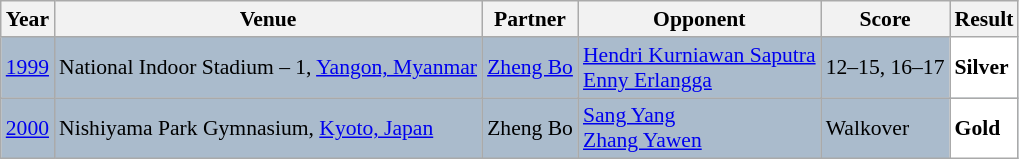<table class="sortable wikitable" style="font-size: 90%;">
<tr>
<th>Year</th>
<th>Venue</th>
<th>Partner</th>
<th>Opponent</th>
<th>Score</th>
<th>Result</th>
</tr>
<tr style="background:#AABBCC">
<td align="center"><a href='#'>1999</a></td>
<td align="left">National Indoor Stadium – 1, <a href='#'>Yangon, Myanmar</a></td>
<td align="left"> <a href='#'>Zheng Bo</a></td>
<td align="left"> <a href='#'>Hendri Kurniawan Saputra</a> <br>  <a href='#'>Enny Erlangga</a></td>
<td align="left">12–15, 16–17</td>
<td style="text-align:left; background:white"> <strong>Silver</strong></td>
</tr>
<tr style="background:#AABBCC">
<td align="center"><a href='#'>2000</a></td>
<td align="left">Nishiyama Park Gymnasium, <a href='#'>Kyoto, Japan</a></td>
<td align="left"> Zheng Bo</td>
<td align="left"> <a href='#'>Sang Yang</a> <br>  <a href='#'>Zhang Yawen</a></td>
<td align="left">Walkover</td>
<td style="text-align:left; background:white"> <strong>Gold</strong></td>
</tr>
</table>
